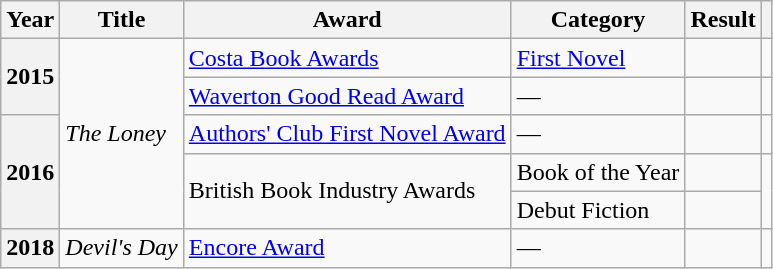<table class="wikitable sortable">
<tr>
<th>Year</th>
<th>Title</th>
<th>Award</th>
<th>Category</th>
<th>Result</th>
<th></th>
</tr>
<tr>
<th rowspan="2">2015</th>
<td rowspan="5" data-sort-value="Loney"><em>The Loney</em></td>
<td><a href='#'>Costa Book Awards</a></td>
<td><a href='#'>First Novel</a></td>
<td></td>
<td></td>
</tr>
<tr>
<td><a href='#'>Waverton Good Read Award</a></td>
<td>—</td>
<td></td>
<td></td>
</tr>
<tr>
<th rowspan="3">2016</th>
<td><a href='#'>Authors' Club First Novel Award</a></td>
<td>—</td>
<td></td>
<td></td>
</tr>
<tr>
<td rowspan="2">British Book Industry Awards</td>
<td>Book of the Year</td>
<td></td>
<td rowspan="2"></td>
</tr>
<tr>
<td>Debut Fiction</td>
<td></td>
</tr>
<tr>
<th>2018</th>
<td><em>Devil's Day</em></td>
<td><a href='#'>Encore Award</a></td>
<td>—</td>
<td></td>
<td></td>
</tr>
</table>
